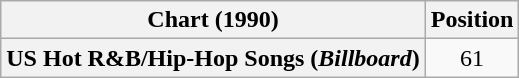<table class="wikitable plainrowheaders" style="text-align:center">
<tr>
<th scope="col">Chart (1990)</th>
<th scope="col">Position</th>
</tr>
<tr>
<th scope="row">US Hot R&B/Hip-Hop Songs (<em>Billboard</em>)</th>
<td>61</td>
</tr>
</table>
